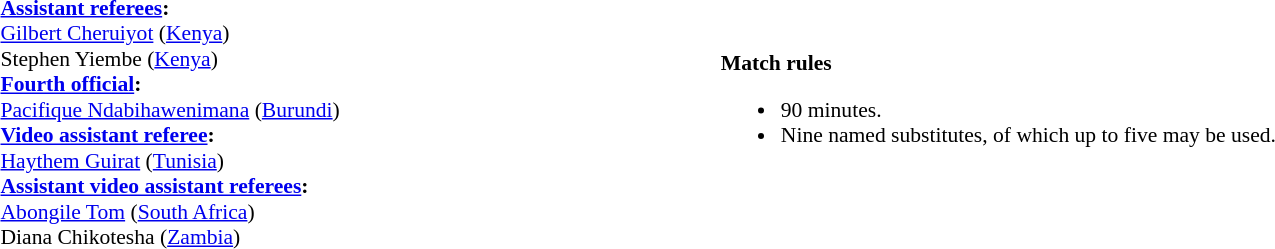<table style="width:100%;font-size:90%">
<tr>
<td><br><strong><a href='#'>Assistant referees</a>:</strong>
<br><a href='#'>Gilbert Cheruiyot</a> (<a href='#'>Kenya</a>)
<br>Stephen Yiembe (<a href='#'>Kenya</a>)
<br><strong><a href='#'>Fourth official</a>:</strong>
<br><a href='#'>Pacifique Ndabihawenimana</a> (<a href='#'>Burundi</a>)
<br><strong><a href='#'>Video assistant referee</a>:</strong>
<br><a href='#'>Haythem Guirat</a> (<a href='#'>Tunisia</a>)
<br><strong><a href='#'>Assistant video assistant referees</a>:</strong>
<br><a href='#'>Abongile Tom</a> (<a href='#'>South Africa</a>)
<br>Diana Chikotesha (<a href='#'>Zambia</a>)</td>
<td><strong>Match rules</strong><br><ul><li>90 minutes.</li><li>Nine named substitutes, of which up to five may be used.</li></ul></td>
</tr>
</table>
